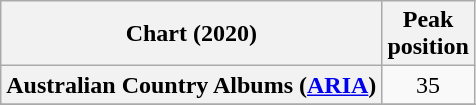<table class="wikitable sortable plainrowheaders" style="text-align:center">
<tr>
<th scope="col">Chart (2020)</th>
<th scope="col">Peak<br>position</th>
</tr>
<tr>
<th scope="row">Australian Country Albums (<a href='#'>ARIA</a>)</th>
<td>35</td>
</tr>
<tr>
</tr>
<tr>
</tr>
<tr>
</tr>
<tr>
</tr>
<tr>
</tr>
</table>
